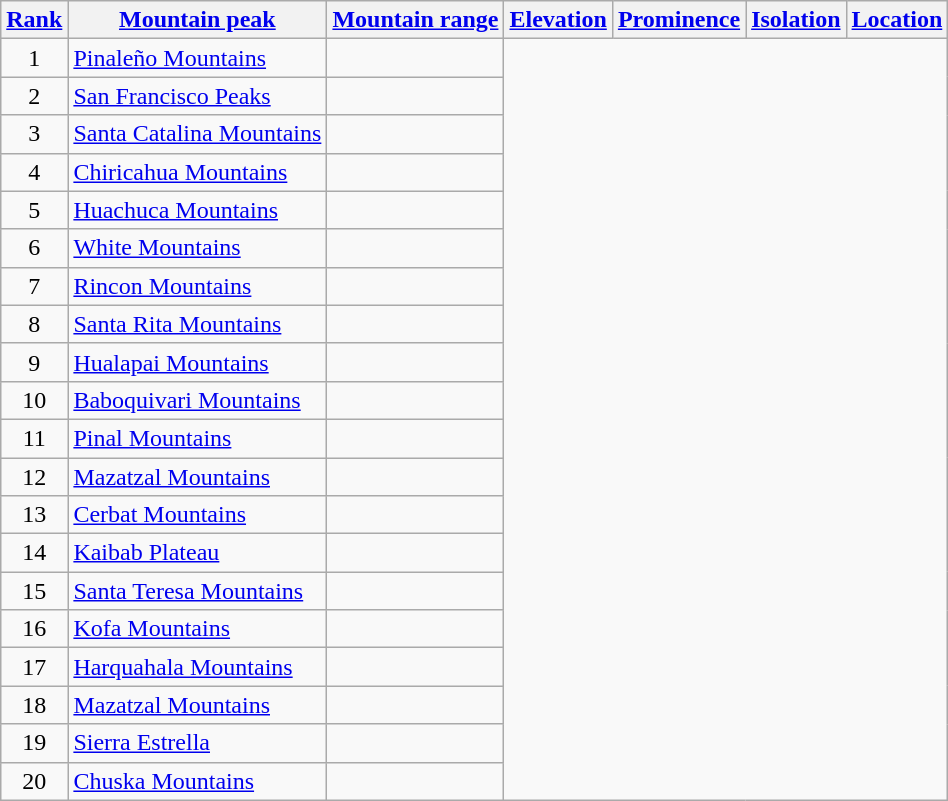<table class="wikitable sortable">
<tr>
<th><a href='#'>Rank</a></th>
<th><a href='#'>Mountain peak</a></th>
<th><a href='#'>Mountain range</a></th>
<th><a href='#'>Elevation</a></th>
<th><a href='#'>Prominence</a></th>
<th><a href='#'>Isolation</a></th>
<th><a href='#'>Location</a></th>
</tr>
<tr>
<td align=center>1<br></td>
<td><a href='#'>Pinaleño Mountains</a><br></td>
<td></td>
</tr>
<tr>
<td align=center>2<br></td>
<td><a href='#'>San Francisco Peaks</a><br></td>
<td></td>
</tr>
<tr>
<td align=center>3<br></td>
<td><a href='#'>Santa Catalina Mountains</a><br></td>
<td></td>
</tr>
<tr>
<td align=center>4<br></td>
<td><a href='#'>Chiricahua Mountains</a><br></td>
<td></td>
</tr>
<tr>
<td align=center>5<br></td>
<td><a href='#'>Huachuca Mountains</a><br></td>
<td></td>
</tr>
<tr>
<td align=center>6<br></td>
<td><a href='#'>White Mountains</a><br></td>
<td></td>
</tr>
<tr>
<td align=center>7<br></td>
<td><a href='#'>Rincon Mountains</a><br></td>
<td></td>
</tr>
<tr>
<td align=center>8<br></td>
<td><a href='#'>Santa Rita Mountains</a><br></td>
<td></td>
</tr>
<tr>
<td align=center>9<br></td>
<td><a href='#'>Hualapai Mountains</a><br></td>
<td></td>
</tr>
<tr>
<td align=center>10<br></td>
<td><a href='#'>Baboquivari Mountains</a><br></td>
<td></td>
</tr>
<tr>
<td align=center>11<br></td>
<td><a href='#'>Pinal Mountains</a><br></td>
<td></td>
</tr>
<tr>
<td align=center>12<br></td>
<td><a href='#'>Mazatzal Mountains</a><br></td>
<td></td>
</tr>
<tr>
<td align=center>13<br></td>
<td><a href='#'>Cerbat Mountains</a><br></td>
<td></td>
</tr>
<tr>
<td align=center>14<br></td>
<td><a href='#'>Kaibab Plateau</a><br></td>
<td></td>
</tr>
<tr>
<td align=center>15<br></td>
<td><a href='#'>Santa Teresa Mountains</a><br></td>
<td></td>
</tr>
<tr>
<td align=center>16<br></td>
<td><a href='#'>Kofa Mountains</a><br></td>
<td></td>
</tr>
<tr>
<td align=center>17<br></td>
<td><a href='#'>Harquahala Mountains</a><br></td>
<td></td>
</tr>
<tr>
<td align=center>18<br></td>
<td><a href='#'>Mazatzal Mountains</a><br></td>
<td></td>
</tr>
<tr>
<td align=center>19<br></td>
<td><a href='#'>Sierra Estrella</a><br></td>
<td></td>
</tr>
<tr>
<td align=center>20<br></td>
<td><a href='#'>Chuska Mountains</a><br></td>
<td></td>
</tr>
</table>
